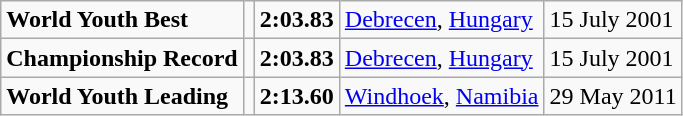<table class="wikitable">
<tr>
<td><strong>World Youth Best</strong></td>
<td></td>
<td><strong>2:03.83</strong></td>
<td><a href='#'>Debrecen</a>, <a href='#'>Hungary</a></td>
<td>15 July 2001</td>
</tr>
<tr>
<td><strong>Championship Record</strong></td>
<td></td>
<td><strong>2:03.83</strong></td>
<td><a href='#'>Debrecen</a>, <a href='#'>Hungary</a></td>
<td>15 July 2001</td>
</tr>
<tr>
<td><strong>World Youth Leading</strong></td>
<td></td>
<td><strong>2:13.60</strong></td>
<td><a href='#'>Windhoek</a>, <a href='#'>Namibia</a></td>
<td>29 May 2011</td>
</tr>
</table>
